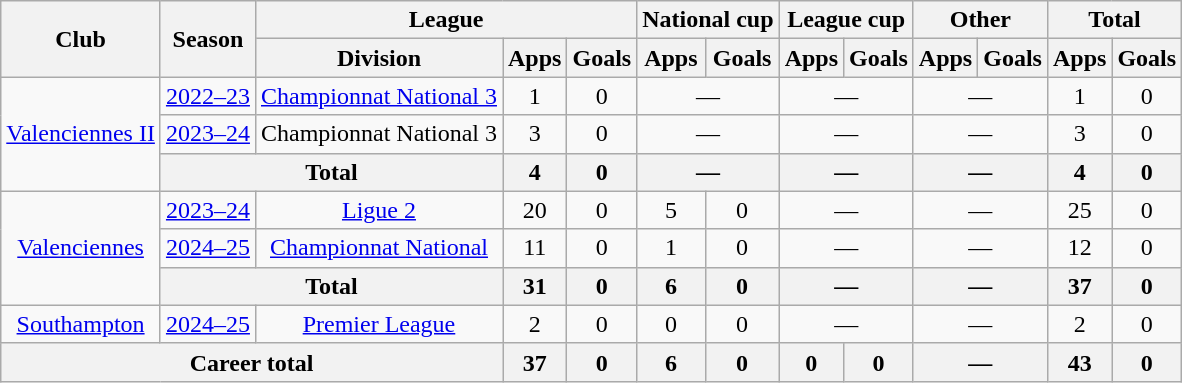<table class="wikitable" style="text-align:center">
<tr>
<th rowspan="2">Club</th>
<th rowspan="2">Season</th>
<th colspan="3">League</th>
<th colspan="2">National cup</th>
<th colspan="2">League cup</th>
<th colspan="2">Other</th>
<th colspan="2">Total</th>
</tr>
<tr>
<th>Division</th>
<th>Apps</th>
<th>Goals</th>
<th>Apps</th>
<th>Goals</th>
<th>Apps</th>
<th>Goals</th>
<th>Apps</th>
<th>Goals</th>
<th>Apps</th>
<th>Goals</th>
</tr>
<tr>
<td rowspan="3"><a href='#'>Valenciennes II</a></td>
<td><a href='#'>2022–23</a></td>
<td><a href='#'>Championnat National 3</a></td>
<td>1</td>
<td>0</td>
<td colspan="2">—</td>
<td colspan="2">—</td>
<td colspan="2">—</td>
<td>1</td>
<td>0</td>
</tr>
<tr>
<td><a href='#'>2023–24</a></td>
<td>Championnat National 3</td>
<td>3</td>
<td>0</td>
<td colspan="2">—</td>
<td colspan="2">—</td>
<td colspan="2">—</td>
<td>3</td>
<td>0</td>
</tr>
<tr>
<th colspan="2">Total</th>
<th>4</th>
<th>0</th>
<th colspan="2">—</th>
<th colspan="2">—</th>
<th colspan="2">—</th>
<th>4</th>
<th>0</th>
</tr>
<tr>
<td rowspan="3"><a href='#'>Valenciennes</a></td>
<td><a href='#'>2023–24</a></td>
<td><a href='#'>Ligue 2</a></td>
<td>20</td>
<td>0</td>
<td>5</td>
<td>0</td>
<td colspan="2">—</td>
<td colspan="2">—</td>
<td>25</td>
<td>0</td>
</tr>
<tr>
<td><a href='#'>2024–25</a></td>
<td><a href='#'>Championnat National</a></td>
<td>11</td>
<td>0</td>
<td>1</td>
<td>0</td>
<td colspan="2">—</td>
<td colspan="2">—</td>
<td>12</td>
<td>0</td>
</tr>
<tr>
<th colspan="2">Total</th>
<th>31</th>
<th>0</th>
<th>6</th>
<th>0</th>
<th colspan="2">—</th>
<th colspan="2">—</th>
<th>37</th>
<th>0</th>
</tr>
<tr>
<td><a href='#'>Southampton</a></td>
<td><a href='#'>2024–25</a></td>
<td><a href='#'>Premier League</a></td>
<td>2</td>
<td>0</td>
<td>0</td>
<td>0</td>
<td colspan="2">—</td>
<td colspan="2">—</td>
<td>2</td>
<td>0</td>
</tr>
<tr>
<th colspan="3">Career total</th>
<th>37</th>
<th>0</th>
<th>6</th>
<th>0</th>
<th>0</th>
<th>0</th>
<th colspan="2">—</th>
<th>43</th>
<th>0</th>
</tr>
</table>
